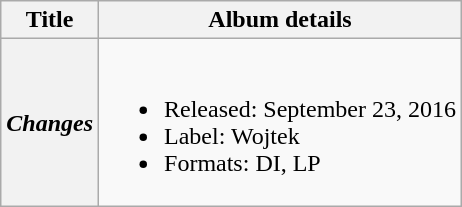<table class="wikitable plainrowheaders">
<tr>
<th>Title</th>
<th>Album details</th>
</tr>
<tr>
<th scope="row"><em>Changes</em></th>
<td><br><ul><li>Released: September 23, 2016</li><li>Label: Wojtek</li><li>Formats: DI, LP</li></ul></td>
</tr>
</table>
